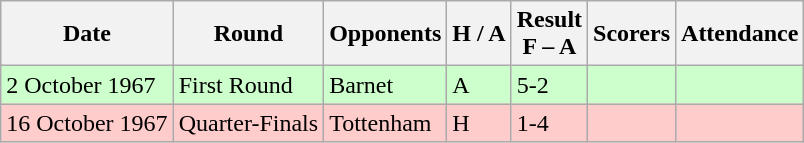<table class="wikitable">
<tr>
<th>Date</th>
<th>Round</th>
<th>Opponents</th>
<th>H / A</th>
<th>Result<br>F – A</th>
<th>Scorers</th>
<th>Attendance</th>
</tr>
<tr bgcolor="#ccffcc">
<td>2 October 1967</td>
<td>First Round</td>
<td>Barnet</td>
<td>A</td>
<td>5-2</td>
<td></td>
<td></td>
</tr>
<tr bgcolor="#ffcccc">
<td>16 October 1967</td>
<td>Quarter-Finals</td>
<td>Tottenham</td>
<td>H</td>
<td>1-4</td>
<td></td>
<td></td>
</tr>
</table>
